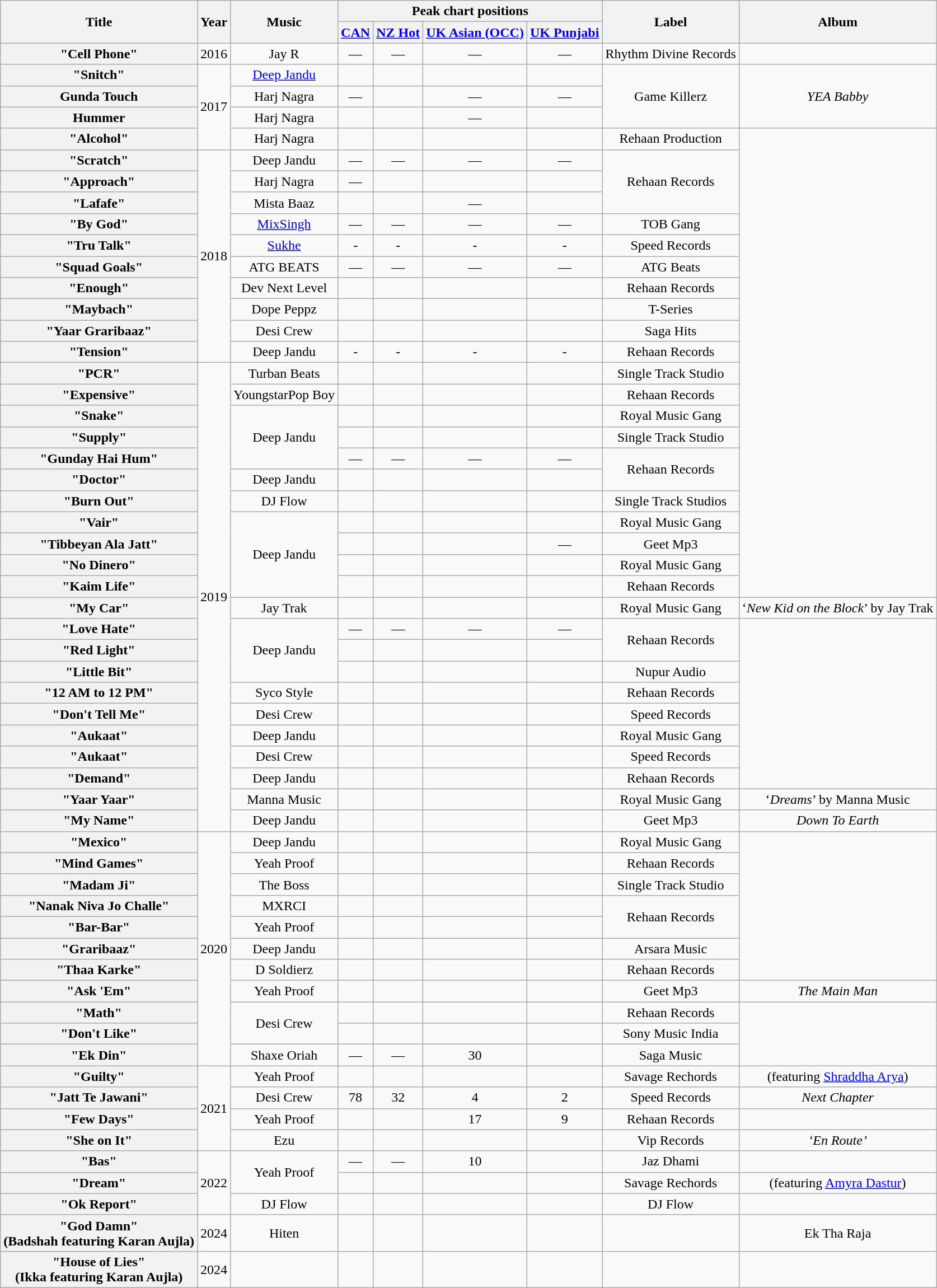<table class="wikitable plainrowheaders" style="text-align:center;">
<tr>
<th rowspan="2" scope="col">Title</th>
<th rowspan="2" scope="col">Year</th>
<th rowspan="2" scope="col">Music</th>
<th colspan="4">Peak chart positions</th>
<th rowspan="2" scope="col">Label</th>
<th rowspan="2" scope="col">Album</th>
</tr>
<tr>
<th><a href='#'>CAN</a></th>
<th><a href='#'>NZ Hot</a></th>
<th><a href='#'>UK Asian (OCC)</a></th>
<th><a href='#'>UK Punjabi</a></th>
</tr>
<tr>
<th scope="row">"Cell Phone" </th>
<td>2016</td>
<td>Jay R </td>
<td>—</td>
<td>—</td>
<td>—</td>
<td>—</td>
<td>Rhythm Divine Records</td>
<td></td>
</tr>
<tr>
<th scope="row">"Snitch" </th>
<td rowspan="4">2017</td>
<td><a href='#'>Deep Jandu</a></td>
<td></td>
<td></td>
<td></td>
<td></td>
<td rowspan="3">Game Killerz</td>
<td rowspan="3"><em>YEA Babby</em></td>
</tr>
<tr>
<th scope="row">Gunda Touch<br></th>
<td>Harj Nagra</td>
<td>—</td>
<td></td>
<td>—</td>
<td>—</td>
</tr>
<tr>
<th scope="row">Hummer </th>
<td>Harj Nagra </td>
<td></td>
<td></td>
<td>—</td>
<td></td>
</tr>
<tr>
<th scope="row">"Alcohol" </th>
<td>Harj Nagra</td>
<td></td>
<td></td>
<td></td>
<td></td>
<td>Rehaan Production</td>
<td rowspan="22"></td>
</tr>
<tr>
<th scope="row">"Scratch" </th>
<td rowspan="10">2018</td>
<td>Deep Jandu</td>
<td>—</td>
<td>—</td>
<td>—</td>
<td>—</td>
<td rowspan="3">Rehaan Records</td>
</tr>
<tr>
<th scope="row">"Approach" </th>
<td>Harj Nagra</td>
<td>—</td>
<td></td>
<td></td>
<td></td>
</tr>
<tr>
<th scope="row">"Lafafe" </th>
<td>Mista Baaz </td>
<td></td>
<td></td>
<td>—</td>
<td></td>
</tr>
<tr>
<th scope="row">"By God"<br></th>
<td><a href='#'>MixSingh</a></td>
<td>—</td>
<td>—</td>
<td>—</td>
<td>—</td>
<td>TOB Gang</td>
</tr>
<tr>
<th scope="row">"Tru Talk" </th>
<td><a href='#'>Sukhe</a></td>
<td>-</td>
<td>-</td>
<td>-</td>
<td>-</td>
<td>Speed Records</td>
</tr>
<tr>
<th scope="row">"Squad Goals" </th>
<td>ATG BEATS</td>
<td>—</td>
<td>—</td>
<td>—</td>
<td>—</td>
<td>ATG Beats</td>
</tr>
<tr>
<th scope="row">"Enough" </th>
<td>Dev Next Level </td>
<td></td>
<td></td>
<td></td>
<td></td>
<td>Rehaan Records</td>
</tr>
<tr>
<th scope="row">"Maybach" </th>
<td>Dope Peppz</td>
<td></td>
<td></td>
<td></td>
<td></td>
<td>T-Series</td>
</tr>
<tr>
<th scope="row">"Yaar Graribaaz" </th>
<td>Desi Crew </td>
<td></td>
<td></td>
<td></td>
<td></td>
<td>Saga Hits</td>
</tr>
<tr>
<th scope="row">"Tension" </th>
<td>Deep Jandu</td>
<td>-</td>
<td>-</td>
<td>-</td>
<td>-</td>
<td>Rehaan Records</td>
</tr>
<tr>
<th scope="row">"PCR"</th>
<td rowspan="22">2019</td>
<td>Turban Beats </td>
<td></td>
<td></td>
<td></td>
<td></td>
<td>Single Track Studio</td>
</tr>
<tr>
<th scope="row">"Expensive" </th>
<td>YoungstarPop Boy</td>
<td></td>
<td></td>
<td></td>
<td></td>
<td>Rehaan Records</td>
</tr>
<tr>
<th scope="row">"Snake"</th>
<td rowspan="3">Deep Jandu</td>
<td></td>
<td></td>
<td></td>
<td></td>
<td>Royal Music Gang</td>
</tr>
<tr>
<th scope="row">"Supply" </th>
<td></td>
<td></td>
<td></td>
<td></td>
<td>Single Track Studio</td>
</tr>
<tr>
<th scope="row">"Gunday Hai Hum" </th>
<td>—</td>
<td>—</td>
<td>—</td>
<td>—</td>
<td rowspan="2">Rehaan Records</td>
</tr>
<tr>
<th scope="row">"Doctor" </th>
<td>Deep Jandu </td>
<td></td>
<td></td>
<td></td>
<td></td>
</tr>
<tr>
<th scope="row">"Burn Out" </th>
<td>DJ Flow</td>
<td></td>
<td></td>
<td></td>
<td></td>
<td>Single Track Studios</td>
</tr>
<tr>
<th scope="row">"Vair" </th>
<td rowspan="4">Deep Jandu</td>
<td></td>
<td></td>
<td></td>
<td></td>
<td>Royal Music Gang</td>
</tr>
<tr>
<th scope="row">"Tibbeyan Ala Jatt" </th>
<td></td>
<td></td>
<td></td>
<td>—</td>
<td>Geet Mp3</td>
</tr>
<tr>
<th scope="row">"No Dinero" </th>
<td></td>
<td></td>
<td></td>
<td></td>
<td>Royal Music Gang</td>
</tr>
<tr>
<th scope="row">"Kaim Life" </th>
<td></td>
<td></td>
<td></td>
<td></td>
<td>Rehaan Records</td>
</tr>
<tr>
<th scope="row">"My Car" </th>
<td>Jay Trak</td>
<td></td>
<td></td>
<td></td>
<td></td>
<td>Royal Music Gang</td>
<td>‘<em>New Kid on the Block</em>’ by Jay Trak</td>
</tr>
<tr>
<th scope="row">"Love Hate" </th>
<td rowspan="3">Deep Jandu</td>
<td>—</td>
<td>—</td>
<td>—</td>
<td>—</td>
<td rowspan="2">Rehaan Records</td>
<td rowspan="8"></td>
</tr>
<tr>
<th scope="row">"Red Light" </th>
<td></td>
<td></td>
<td></td>
<td></td>
</tr>
<tr>
<th scope="row">"Little Bit" </th>
<td></td>
<td></td>
<td></td>
<td></td>
<td>Nupur Audio</td>
</tr>
<tr>
<th scope="row">"12 AM to 12 PM" </th>
<td>Syco Style </td>
<td></td>
<td></td>
<td></td>
<td></td>
<td>Rehaan Records</td>
</tr>
<tr>
<th scope="row">"Don't Tell Me" </th>
<td>Desi Crew</td>
<td></td>
<td></td>
<td></td>
<td></td>
<td>Speed Records</td>
</tr>
<tr>
<th scope="row">"Aukaat" </th>
<td>Deep Jandu</td>
<td></td>
<td></td>
<td></td>
<td></td>
<td>Royal Music Gang</td>
</tr>
<tr>
<th scope="row">"Aukaat" </th>
<td>Desi Crew</td>
<td></td>
<td></td>
<td></td>
<td></td>
<td>Speed Records</td>
</tr>
<tr>
<th scope="row">"Demand" </th>
<td>Deep Jandu</td>
<td></td>
<td></td>
<td></td>
<td></td>
<td>Rehaan Records</td>
</tr>
<tr>
<th scope="row">"Yaar Yaar" </th>
<td>Manna Music</td>
<td></td>
<td></td>
<td></td>
<td></td>
<td>Royal Music Gang</td>
<td>‘<em>Dreams</em>’ by Manna Music</td>
</tr>
<tr>
<th scope="row">"My Name" </th>
<td>Deep Jandu</td>
<td></td>
<td></td>
<td></td>
<td></td>
<td>Geet Mp3</td>
<td><em>Down To Earth</em></td>
</tr>
<tr>
<th scope="row">"Mexico" </th>
<td rowspan="11">2020</td>
<td>Deep Jandu</td>
<td></td>
<td></td>
<td></td>
<td></td>
<td>Royal Music Gang</td>
<td rowspan="7"></td>
</tr>
<tr>
<th scope="row">"Mind Games" </th>
<td>Yeah Proof</td>
<td></td>
<td></td>
<td></td>
<td></td>
<td>Rehaan Records</td>
</tr>
<tr>
<th scope="row">"Madam Ji" </th>
<td>The Boss</td>
<td></td>
<td></td>
<td></td>
<td></td>
<td>Single Track Studio</td>
</tr>
<tr>
<th scope="row">"Nanak Niva Jo Challe" </th>
<td>MXRCI </td>
<td></td>
<td></td>
<td></td>
<td></td>
<td rowspan="2">Rehaan Records</td>
</tr>
<tr>
<th scope="row">"Bar-Bar" </th>
<td>Yeah Proof</td>
<td></td>
<td></td>
<td></td>
<td></td>
</tr>
<tr>
<th scope="row">"Graribaaz" </th>
<td>Deep Jandu</td>
<td></td>
<td></td>
<td></td>
<td></td>
<td>Arsara Music</td>
</tr>
<tr>
<th scope="row">"Thaa Karke" </th>
<td>D Soldierz </td>
<td></td>
<td></td>
<td></td>
<td></td>
<td>Rehaan Records</td>
</tr>
<tr>
<th scope="row">"Ask 'Em" </th>
<td>Yeah Proof</td>
<td></td>
<td></td>
<td></td>
<td></td>
<td>Geet Mp3</td>
<td><em>The Main Man</em></td>
</tr>
<tr>
<th scope="row">"Math" </th>
<td rowspan="2">Desi Crew</td>
<td></td>
<td></td>
<td></td>
<td></td>
<td>Rehaan Records</td>
<td rowspan="3"></td>
</tr>
<tr>
<th scope="row">"Don't Like" </th>
<td></td>
<td></td>
<td></td>
<td></td>
<td>Sony Music India</td>
</tr>
<tr>
<th scope="row">"Ek Din" </th>
<td>Shaxe Oriah </td>
<td>—</td>
<td>—</td>
<td>30</td>
<td></td>
<td>Saga Music</td>
</tr>
<tr>
<th scope="row">"Guilty" </th>
<td rowspan="4">2021</td>
<td>Yeah Proof</td>
<td></td>
<td></td>
<td></td>
<td></td>
<td>Savage Rechords</td>
<td>(featuring <a href='#'>Shraddha Arya</a>)</td>
</tr>
<tr>
<th scope="row">"Jatt Te Jawani" </th>
<td>Desi Crew </td>
<td>78</td>
<td>32</td>
<td>4</td>
<td>2</td>
<td>Speed Records</td>
<td><em>Next Chapter</em></td>
</tr>
<tr>
<th scope="row">"Few Days" </th>
<td>Yeah Proof</td>
<td></td>
<td></td>
<td>17</td>
<td>9</td>
<td>Rehaan Records</td>
<td></td>
</tr>
<tr>
<th scope="row">"She on It" </th>
<td>Ezu </td>
<td></td>
<td></td>
<td></td>
<td></td>
<td>Vip Records</td>
<td><em>‘En Route’</em></td>
</tr>
<tr>
<th scope="row">"Bas" </th>
<td rowspan="3">2022</td>
<td rowspan="2">Yeah Proof</td>
<td>—</td>
<td>—</td>
<td>10</td>
<td></td>
<td>Jaz Dhami</td>
<td></td>
</tr>
<tr>
<th scope="row">"Dream" </th>
<td></td>
<td></td>
<td></td>
<td></td>
<td>Savage Rechords</td>
<td>(featuring <a href='#'>Amyra Dastur</a>)</td>
</tr>
<tr>
<th scope="row">"Ok Report" </th>
<td>DJ Flow</td>
<td></td>
<td></td>
<td></td>
<td></td>
<td>DJ Flow</td>
<td></td>
</tr>
<tr>
<th scope="row">"God Damn"<br><span>(Badshah featuring Karan Aujla)</span></th>
<td>2024</td>
<td>Hiten</td>
<td></td>
<td></td>
<td></td>
<td></td>
<td></td>
<td>Ek Tha Raja</td>
</tr>
<tr>
<th scope="row">"House of Lies"<br><span>(Ikka featuring Karan Aujla)</span></th>
<td>2024</td>
<td></td>
<td></td>
<td></td>
<td></td>
<td></td>
<td></td>
<td></td>
</tr>
</table>
